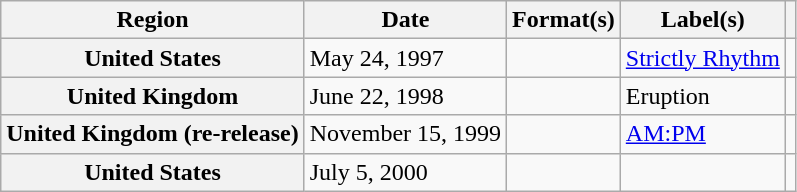<table class="wikitable plainrowheaders">
<tr>
<th scope="col">Region</th>
<th scope="col">Date</th>
<th scope="col">Format(s)</th>
<th scope="col">Label(s)</th>
<th scope="col"></th>
</tr>
<tr>
<th scope="row">United States</th>
<td>May 24, 1997</td>
<td></td>
<td><a href='#'>Strictly Rhythm</a></td>
<td align="center"></td>
</tr>
<tr>
<th scope="row">United Kingdom</th>
<td>June 22, 1998</td>
<td></td>
<td>Eruption</td>
<td align="center"></td>
</tr>
<tr>
<th scope="row">United Kingdom (re-release)</th>
<td>November 15, 1999</td>
<td></td>
<td><a href='#'>AM:PM</a></td>
<td align="center"></td>
</tr>
<tr>
<th scope="row">United States</th>
<td>July 5, 2000</td>
<td></td>
<td></td>
<td align="center"></td>
</tr>
</table>
